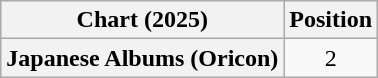<table class="wikitable plainrowheaders" style="text-align:center">
<tr>
<th scope="col">Chart (2025)</th>
<th scope="col">Position</th>
</tr>
<tr>
<th scope="row">Japanese Albums (Oricon)</th>
<td>2</td>
</tr>
</table>
